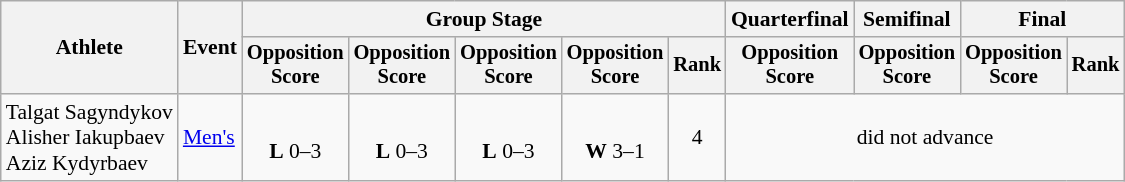<table class=wikitable style=font-size:90%;text-align:center>
<tr>
<th rowspan="2">Athlete</th>
<th rowspan="2">Event</th>
<th colspan="5">Group Stage</th>
<th>Quarterfinal</th>
<th>Semifinal</th>
<th colspan="2">Final</th>
</tr>
<tr style="font-size:95%">
<th>Opposition<br>Score</th>
<th>Opposition<br>Score</th>
<th>Opposition<br>Score</th>
<th>Opposition<br>Score</th>
<th>Rank</th>
<th>Opposition<br>Score</th>
<th>Opposition<br>Score</th>
<th>Opposition<br>Score</th>
<th>Rank</th>
</tr>
<tr>
<td align=left>Talgat Sagyndykov<br>Alisher Iakupbaev<br>Aziz Kydyrbaev</td>
<td align=left><a href='#'>Men's</a></td>
<td><br><strong>L</strong> 0–3</td>
<td><br><strong>L</strong> 0–3</td>
<td><br><strong>L</strong> 0–3</td>
<td><br><strong>W</strong> 3–1</td>
<td>4</td>
<td colspan=4>did not advance</td>
</tr>
</table>
